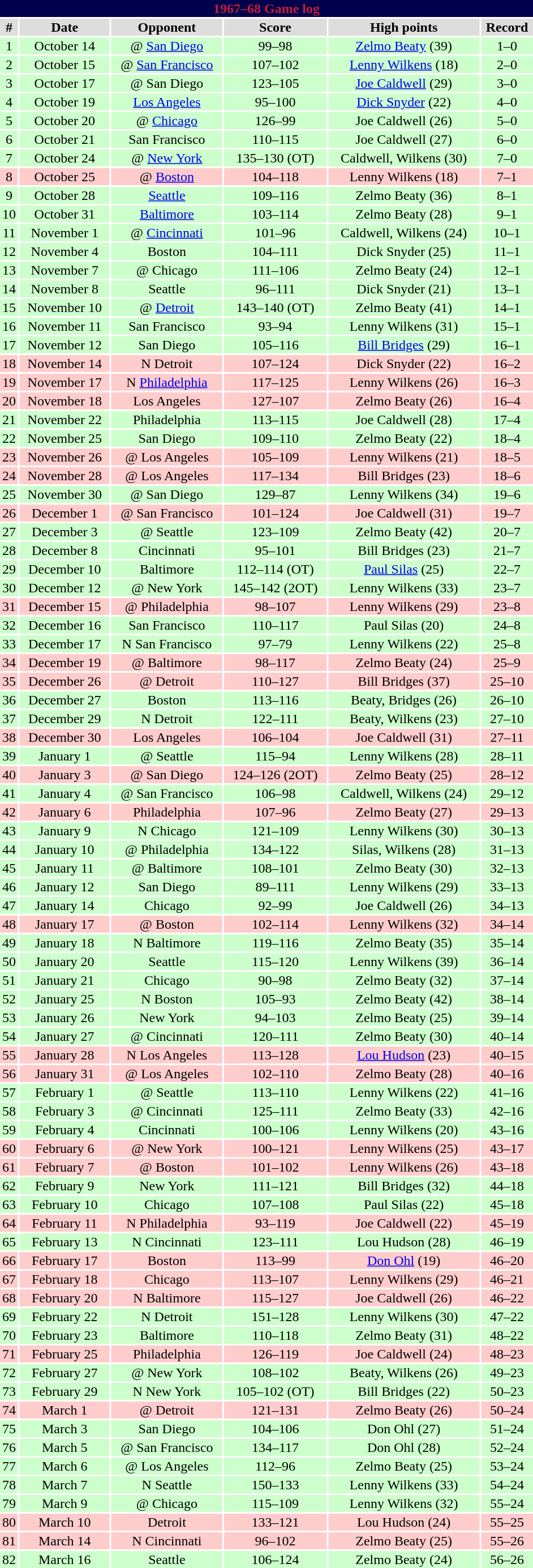<table class="toccolours collapsible" width=50% style="clear:both; margin:1.5em auto; text-align:center">
<tr>
<th colspan=11 style="background:#00004d; color:#C41E3A;">1967–68 Game log</th>
</tr>
<tr align="center" bgcolor="#dddddd">
<td><strong>#</strong></td>
<td><strong>Date</strong></td>
<td><strong>Opponent</strong></td>
<td><strong>Score</strong></td>
<td><strong>High points</strong></td>
<td><strong>Record</strong></td>
</tr>
<tr align="center" bgcolor="ccffcc">
<td>1</td>
<td>October 14</td>
<td>@ <a href='#'>San Diego</a></td>
<td>99–98</td>
<td><a href='#'>Zelmo Beaty</a> (39)</td>
<td>1–0</td>
</tr>
<tr align="center" bgcolor="ccffcc">
<td>2</td>
<td>October 15</td>
<td>@ <a href='#'>San Francisco</a></td>
<td>107–102</td>
<td><a href='#'>Lenny Wilkens</a> (18)</td>
<td>2–0</td>
</tr>
<tr align="center" bgcolor="ccffcc">
<td>3</td>
<td>October 17</td>
<td>@ San Diego</td>
<td>123–105</td>
<td><a href='#'>Joe Caldwell</a> (29)</td>
<td>3–0</td>
</tr>
<tr align="center" bgcolor="ccffcc">
<td>4</td>
<td>October 19</td>
<td><a href='#'>Los Angeles</a></td>
<td>95–100</td>
<td><a href='#'>Dick Snyder</a> (22)</td>
<td>4–0</td>
</tr>
<tr align="center" bgcolor="ccffcc">
<td>5</td>
<td>October 20</td>
<td>@ <a href='#'>Chicago</a></td>
<td>126–99</td>
<td>Joe Caldwell (26)</td>
<td>5–0</td>
</tr>
<tr align="center" bgcolor="ccffcc">
<td>6</td>
<td>October 21</td>
<td>San Francisco</td>
<td>110–115</td>
<td>Joe Caldwell (27)</td>
<td>6–0</td>
</tr>
<tr align="center" bgcolor="ccffcc">
<td>7</td>
<td>October 24</td>
<td>@ <a href='#'>New York</a></td>
<td>135–130 (OT)</td>
<td>Caldwell, Wilkens (30)</td>
<td>7–0</td>
</tr>
<tr align="center" bgcolor="ffcccc">
<td>8</td>
<td>October 25</td>
<td>@ <a href='#'>Boston</a></td>
<td>104–118</td>
<td>Lenny Wilkens (18)</td>
<td>7–1</td>
</tr>
<tr align="center" bgcolor="ccffcc">
<td>9</td>
<td>October 28</td>
<td><a href='#'>Seattle</a></td>
<td>109–116</td>
<td>Zelmo Beaty (36)</td>
<td>8–1</td>
</tr>
<tr align="center" bgcolor="ccffcc">
<td>10</td>
<td>October 31</td>
<td><a href='#'>Baltimore</a></td>
<td>103–114</td>
<td>Zelmo Beaty (28)</td>
<td>9–1</td>
</tr>
<tr align="center" bgcolor="ccffcc">
<td>11</td>
<td>November 1</td>
<td>@ <a href='#'>Cincinnati</a></td>
<td>101–96</td>
<td>Caldwell, Wilkens (24)</td>
<td>10–1</td>
</tr>
<tr align="center" bgcolor="ccffcc">
<td>12</td>
<td>November 4</td>
<td>Boston</td>
<td>104–111</td>
<td>Dick Snyder (25)</td>
<td>11–1</td>
</tr>
<tr align="center" bgcolor="ccffcc">
<td>13</td>
<td>November 7</td>
<td>@ Chicago</td>
<td>111–106</td>
<td>Zelmo Beaty (24)</td>
<td>12–1</td>
</tr>
<tr align="center" bgcolor="ccffcc">
<td>14</td>
<td>November 8</td>
<td>Seattle</td>
<td>96–111</td>
<td>Dick Snyder (21)</td>
<td>13–1</td>
</tr>
<tr align="center" bgcolor="ccffcc">
<td>15</td>
<td>November 10</td>
<td>@ <a href='#'>Detroit</a></td>
<td>143–140 (OT)</td>
<td>Zelmo Beaty (41)</td>
<td>14–1</td>
</tr>
<tr align="center" bgcolor="ccffcc">
<td>16</td>
<td>November 11</td>
<td>San Francisco</td>
<td>93–94</td>
<td>Lenny Wilkens (31)</td>
<td>15–1</td>
</tr>
<tr align="center" bgcolor="ccffcc">
<td>17</td>
<td>November 12</td>
<td>San Diego</td>
<td>105–116</td>
<td><a href='#'>Bill Bridges</a> (29)</td>
<td>16–1</td>
</tr>
<tr align="center" bgcolor="ffcccc">
<td>18</td>
<td>November 14</td>
<td>N Detroit</td>
<td>107–124</td>
<td>Dick Snyder (22)</td>
<td>16–2</td>
</tr>
<tr align="center" bgcolor="ffcccc">
<td>19</td>
<td>November 17</td>
<td>N <a href='#'>Philadelphia</a></td>
<td>117–125</td>
<td>Lenny Wilkens (26)</td>
<td>16–3</td>
</tr>
<tr align="center" bgcolor="ffcccc">
<td>20</td>
<td>November 18</td>
<td>Los Angeles</td>
<td>127–107</td>
<td>Zelmo Beaty (26)</td>
<td>16–4</td>
</tr>
<tr align="center" bgcolor="ccffcc">
<td>21</td>
<td>November 22</td>
<td>Philadelphia</td>
<td>113–115</td>
<td>Joe Caldwell (28)</td>
<td>17–4</td>
</tr>
<tr align="center" bgcolor="ccffcc">
<td>22</td>
<td>November 25</td>
<td>San Diego</td>
<td>109–110</td>
<td>Zelmo Beaty (22)</td>
<td>18–4</td>
</tr>
<tr align="center" bgcolor="ffcccc">
<td>23</td>
<td>November 26</td>
<td>@ Los Angeles</td>
<td>105–109</td>
<td>Lenny Wilkens (21)</td>
<td>18–5</td>
</tr>
<tr align="center" bgcolor="ffcccc">
<td>24</td>
<td>November 28</td>
<td>@ Los Angeles</td>
<td>117–134</td>
<td>Bill Bridges (23)</td>
<td>18–6</td>
</tr>
<tr align="center" bgcolor="ccffcc">
<td>25</td>
<td>November 30</td>
<td>@ San Diego</td>
<td>129–87</td>
<td>Lenny Wilkens (34)</td>
<td>19–6</td>
</tr>
<tr align="center" bgcolor="ffcccc">
<td>26</td>
<td>December 1</td>
<td>@ San Francisco</td>
<td>101–124</td>
<td>Joe Caldwell (31)</td>
<td>19–7</td>
</tr>
<tr align="center" bgcolor="ccffcc">
<td>27</td>
<td>December 3</td>
<td>@ Seattle</td>
<td>123–109</td>
<td>Zelmo Beaty (42)</td>
<td>20–7</td>
</tr>
<tr align="center" bgcolor="ccffcc">
<td>28</td>
<td>December 8</td>
<td>Cincinnati</td>
<td>95–101</td>
<td>Bill Bridges (23)</td>
<td>21–7</td>
</tr>
<tr align="center" bgcolor="ccffcc">
<td>29</td>
<td>December 10</td>
<td>Baltimore</td>
<td>112–114 (OT)</td>
<td><a href='#'>Paul Silas</a> (25)</td>
<td>22–7</td>
</tr>
<tr align="center" bgcolor="ccffcc">
<td>30</td>
<td>December 12</td>
<td>@ New York</td>
<td>145–142 (2OT)</td>
<td>Lenny Wilkens (33)</td>
<td>23–7</td>
</tr>
<tr align="center" bgcolor="ffcccc">
<td>31</td>
<td>December 15</td>
<td>@ Philadelphia</td>
<td>98–107</td>
<td>Lenny Wilkens (29)</td>
<td>23–8</td>
</tr>
<tr align="center" bgcolor="ccffcc">
<td>32</td>
<td>December 16</td>
<td>San Francisco</td>
<td>110–117</td>
<td>Paul Silas (20)</td>
<td>24–8</td>
</tr>
<tr align="center" bgcolor="ccffcc">
<td>33</td>
<td>December 17</td>
<td>N San Francisco</td>
<td>97–79</td>
<td>Lenny Wilkens (22)</td>
<td>25–8</td>
</tr>
<tr align="center" bgcolor="ffcccc">
<td>34</td>
<td>December 19</td>
<td>@ Baltimore</td>
<td>98–117</td>
<td>Zelmo Beaty (24)</td>
<td>25–9</td>
</tr>
<tr align="center" bgcolor="ffcccc">
<td>35</td>
<td>December 26</td>
<td>@ Detroit</td>
<td>110–127</td>
<td>Bill Bridges (37)</td>
<td>25–10</td>
</tr>
<tr align="center" bgcolor="ccffcc">
<td>36</td>
<td>December 27</td>
<td>Boston</td>
<td>113–116</td>
<td>Beaty, Bridges (26)</td>
<td>26–10</td>
</tr>
<tr align="center" bgcolor="ccffcc">
<td>37</td>
<td>December 29</td>
<td>N Detroit</td>
<td>122–111</td>
<td>Beaty, Wilkens (23)</td>
<td>27–10</td>
</tr>
<tr align="center" bgcolor="ffcccc">
<td>38</td>
<td>December 30</td>
<td>Los Angeles</td>
<td>106–104</td>
<td>Joe Caldwell (31)</td>
<td>27–11</td>
</tr>
<tr align="center" bgcolor="ccffcc">
<td>39</td>
<td>January 1</td>
<td>@ Seattle</td>
<td>115–94</td>
<td>Lenny Wilkens (28)</td>
<td>28–11</td>
</tr>
<tr align="center" bgcolor="ffcccc">
<td>40</td>
<td>January 3</td>
<td>@ San Diego</td>
<td>124–126 (2OT)</td>
<td>Zelmo Beaty (25)</td>
<td>28–12</td>
</tr>
<tr align="center" bgcolor="ccffcc">
<td>41</td>
<td>January 4</td>
<td>@ San Francisco</td>
<td>106–98</td>
<td>Caldwell, Wilkens (24)</td>
<td>29–12</td>
</tr>
<tr align="center" bgcolor="ffcccc">
<td>42</td>
<td>January 6</td>
<td>Philadelphia</td>
<td>107–96</td>
<td>Zelmo Beaty (27)</td>
<td>29–13</td>
</tr>
<tr align="center" bgcolor="ccffcc">
<td>43</td>
<td>January 9</td>
<td>N Chicago</td>
<td>121–109</td>
<td>Lenny Wilkens (30)</td>
<td>30–13</td>
</tr>
<tr align="center" bgcolor="ccffcc">
<td>44</td>
<td>January 10</td>
<td>@ Philadelphia</td>
<td>134–122</td>
<td>Silas, Wilkens (28)</td>
<td>31–13</td>
</tr>
<tr align="center" bgcolor="ccffcc">
<td>45</td>
<td>January 11</td>
<td>@ Baltimore</td>
<td>108–101</td>
<td>Zelmo Beaty (30)</td>
<td>32–13</td>
</tr>
<tr align="center" bgcolor="ccffcc">
<td>46</td>
<td>January 12</td>
<td>San Diego</td>
<td>89–111</td>
<td>Lenny Wilkens (29)</td>
<td>33–13</td>
</tr>
<tr align="center" bgcolor="ccffcc">
<td>47</td>
<td>January 14</td>
<td>Chicago</td>
<td>92–99</td>
<td>Joe Caldwell (26)</td>
<td>34–13</td>
</tr>
<tr align="center" bgcolor="ffcccc">
<td>48</td>
<td>January 17</td>
<td>@ Boston</td>
<td>102–114</td>
<td>Lenny Wilkens (32)</td>
<td>34–14</td>
</tr>
<tr align="center" bgcolor="ccffcc">
<td>49</td>
<td>January 18</td>
<td>N Baltimore</td>
<td>119–116</td>
<td>Zelmo Beaty (35)</td>
<td>35–14</td>
</tr>
<tr align="center" bgcolor="ccffcc">
<td>50</td>
<td>January 20</td>
<td>Seattle</td>
<td>115–120</td>
<td>Lenny Wilkens (39)</td>
<td>36–14</td>
</tr>
<tr align="center" bgcolor="ccffcc">
<td>51</td>
<td>January 21</td>
<td>Chicago</td>
<td>90–98</td>
<td>Zelmo Beaty (32)</td>
<td>37–14</td>
</tr>
<tr align="center" bgcolor="ccffcc">
<td>52</td>
<td>January 25</td>
<td>N Boston</td>
<td>105–93</td>
<td>Zelmo Beaty (42)</td>
<td>38–14</td>
</tr>
<tr align="center" bgcolor="ccffcc">
<td>53</td>
<td>January 26</td>
<td>New York</td>
<td>94–103</td>
<td>Zelmo Beaty (25)</td>
<td>39–14</td>
</tr>
<tr align="center" bgcolor="ccffcc">
<td>54</td>
<td>January 27</td>
<td>@ Cincinnati</td>
<td>120–111</td>
<td>Zelmo Beaty (30)</td>
<td>40–14</td>
</tr>
<tr align="center" bgcolor="ffcccc">
<td>55</td>
<td>January 28</td>
<td>N Los Angeles</td>
<td>113–128</td>
<td><a href='#'>Lou Hudson</a> (23)</td>
<td>40–15</td>
</tr>
<tr align="center" bgcolor="ffcccc">
<td>56</td>
<td>January 31</td>
<td>@ Los Angeles</td>
<td>102–110</td>
<td>Zelmo Beaty (28)</td>
<td>40–16</td>
</tr>
<tr align="center" bgcolor="ccffcc">
<td>57</td>
<td>February 1</td>
<td>@ Seattle</td>
<td>113–110</td>
<td>Lenny Wilkens (22)</td>
<td>41–16</td>
</tr>
<tr align="center" bgcolor="ccffcc">
<td>58</td>
<td>February 3</td>
<td>@ Cincinnati</td>
<td>125–111</td>
<td>Zelmo Beaty (33)</td>
<td>42–16</td>
</tr>
<tr align="center" bgcolor="ccffcc">
<td>59</td>
<td>February 4</td>
<td>Cincinnati</td>
<td>100–106</td>
<td>Lenny Wilkens (20)</td>
<td>43–16</td>
</tr>
<tr align="center" bgcolor="ffcccc">
<td>60</td>
<td>February 6</td>
<td>@ New York</td>
<td>100–121</td>
<td>Lenny Wilkens (25)</td>
<td>43–17</td>
</tr>
<tr align="center" bgcolor="ffcccc">
<td>61</td>
<td>February 7</td>
<td>@ Boston</td>
<td>101–102</td>
<td>Lenny Wilkens (26)</td>
<td>43–18</td>
</tr>
<tr align="center" bgcolor="ccffcc">
<td>62</td>
<td>February 9</td>
<td>New York</td>
<td>111–121</td>
<td>Bill Bridges (32)</td>
<td>44–18</td>
</tr>
<tr align="center" bgcolor="ccffcc">
<td>63</td>
<td>February 10</td>
<td>Chicago</td>
<td>107–108</td>
<td>Paul Silas (22)</td>
<td>45–18</td>
</tr>
<tr align="center" bgcolor="ffcccc">
<td>64</td>
<td>February 11</td>
<td>N Philadelphia</td>
<td>93–119</td>
<td>Joe Caldwell (22)</td>
<td>45–19</td>
</tr>
<tr align="center" bgcolor="ccffcc">
<td>65</td>
<td>February 13</td>
<td>N Cincinnati</td>
<td>123–111</td>
<td>Lou Hudson (28)</td>
<td>46–19</td>
</tr>
<tr align="center" bgcolor="ffcccc">
<td>66</td>
<td>February 17</td>
<td>Boston</td>
<td>113–99</td>
<td><a href='#'>Don Ohl</a> (19)</td>
<td>46–20</td>
</tr>
<tr align="center" bgcolor="ffcccc">
<td>67</td>
<td>February 18</td>
<td>Chicago</td>
<td>113–107</td>
<td>Lenny Wilkens (29)</td>
<td>46–21</td>
</tr>
<tr align="center" bgcolor="ffcccc">
<td>68</td>
<td>February 20</td>
<td>N Baltimore</td>
<td>115–127</td>
<td>Joe Caldwell (26)</td>
<td>46–22</td>
</tr>
<tr align="center" bgcolor="ccffcc">
<td>69</td>
<td>February 22</td>
<td>N Detroit</td>
<td>151–128</td>
<td>Lenny Wilkens (30)</td>
<td>47–22</td>
</tr>
<tr align="center" bgcolor="ccffcc">
<td>70</td>
<td>February 23</td>
<td>Baltimore</td>
<td>110–118</td>
<td>Zelmo Beaty (31)</td>
<td>48–22</td>
</tr>
<tr align="center" bgcolor="ffcccc">
<td>71</td>
<td>February 25</td>
<td>Philadelphia</td>
<td>126–119</td>
<td>Joe Caldwell (24)</td>
<td>48–23</td>
</tr>
<tr align="center" bgcolor="ccffcc">
<td>72</td>
<td>February 27</td>
<td>@ New York</td>
<td>108–102</td>
<td>Beaty, Wilkens (26)</td>
<td>49–23</td>
</tr>
<tr align="center" bgcolor="ccffcc">
<td>73</td>
<td>February 29</td>
<td>N New York</td>
<td>105–102 (OT)</td>
<td>Bill Bridges (22)</td>
<td>50–23</td>
</tr>
<tr align="center" bgcolor="ffcccc">
<td>74</td>
<td>March 1</td>
<td>@ Detroit</td>
<td>121–131</td>
<td>Zelmo Beaty (26)</td>
<td>50–24</td>
</tr>
<tr align="center" bgcolor="ccffcc">
<td>75</td>
<td>March 3</td>
<td>San Diego</td>
<td>104–106</td>
<td>Don Ohl (27)</td>
<td>51–24</td>
</tr>
<tr align="center" bgcolor="ccffcc">
<td>76</td>
<td>March 5</td>
<td>@ San Francisco</td>
<td>134–117</td>
<td>Don Ohl (28)</td>
<td>52–24</td>
</tr>
<tr align="center" bgcolor="ccffcc">
<td>77</td>
<td>March 6</td>
<td>@ Los Angeles</td>
<td>112–96</td>
<td>Zelmo Beaty (25)</td>
<td>53–24</td>
</tr>
<tr align="center" bgcolor="ccffcc">
<td>78</td>
<td>March 7</td>
<td>N Seattle</td>
<td>150–133</td>
<td>Lenny Wilkens (33)</td>
<td>54–24</td>
</tr>
<tr align="center" bgcolor="ccffcc">
<td>79</td>
<td>March 9</td>
<td>@ Chicago</td>
<td>115–109</td>
<td>Lenny Wilkens (32)</td>
<td>55–24</td>
</tr>
<tr align="center" bgcolor="ffcccc">
<td>80</td>
<td>March 10</td>
<td>Detroit</td>
<td>133–121</td>
<td>Lou Hudson (24)</td>
<td>55–25</td>
</tr>
<tr align="center" bgcolor="ffcccc">
<td>81</td>
<td>March 14</td>
<td>N Cincinnati</td>
<td>96–102</td>
<td>Zelmo Beaty (25)</td>
<td>55–26</td>
</tr>
<tr align="center" bgcolor="ccffcc">
<td>82</td>
<td>March 16</td>
<td>Seattle</td>
<td>106–124</td>
<td>Zelmo Beaty (24)</td>
<td>56–26</td>
</tr>
</table>
